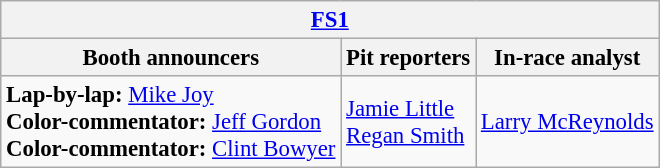<table class="wikitable" style="font-size: 95%;">
<tr>
<th colspan="3"><a href='#'>FS1</a></th>
</tr>
<tr>
<th>Booth announcers</th>
<th>Pit reporters</th>
<th>In-race analyst</th>
</tr>
<tr>
<td><strong>Lap-by-lap:</strong> <a href='#'>Mike Joy</a><br><strong>Color-commentator:</strong> <a href='#'>Jeff Gordon</a><br><strong>Color-commentator:</strong> <a href='#'>Clint Bowyer</a></td>
<td><a href='#'>Jamie Little</a><br><a href='#'>Regan Smith</a></td>
<td><a href='#'>Larry McReynolds</a></td>
</tr>
</table>
